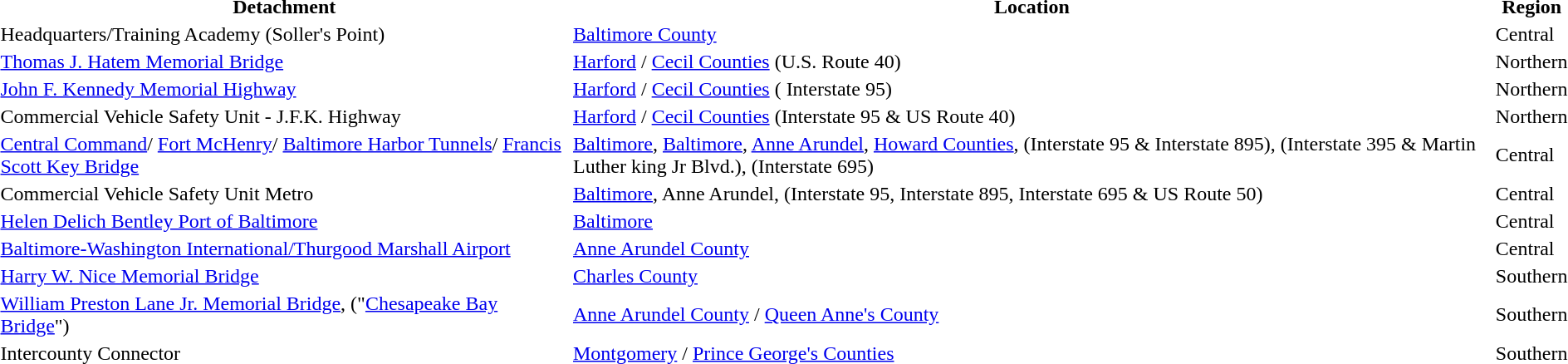<table>
<tr>
<th scope="col">Detachment</th>
<th scope="col">Location</th>
<th scope="col">Region</th>
</tr>
<tr>
<td>Headquarters/Training Academy (Soller's Point)</td>
<td><a href='#'>Baltimore County</a></td>
<td>Central</td>
</tr>
<tr>
<td><a href='#'>Thomas J. Hatem Memorial Bridge</a></td>
<td><a href='#'>Harford</a> / <a href='#'>Cecil Counties</a> (U.S. Route 40)</td>
<td>Northern</td>
</tr>
<tr>
<td><a href='#'>John F. Kennedy Memorial Highway</a></td>
<td><a href='#'>Harford</a> / <a href='#'>Cecil Counties</a> ( Interstate 95)</td>
<td>Northern</td>
</tr>
<tr>
<td>Commercial Vehicle Safety Unit - J.F.K. Highway</td>
<td><a href='#'>Harford</a> / <a href='#'>Cecil Counties</a> (Interstate 95 & US Route 40)</td>
<td>Northern</td>
</tr>
<tr>
<td><a href='#'>Central Command</a>/  <a href='#'>Fort McHenry</a>/ <a href='#'>Baltimore Harbor Tunnels</a>/ <a href='#'>Francis Scott Key Bridge</a></td>
<td><a href='#'>Baltimore</a>, <a href='#'>Baltimore</a>, <a href='#'>Anne Arundel</a>, <a href='#'>Howard Counties</a>, (Interstate 95 & Interstate 895), (Interstate 395 & Martin Luther king Jr Blvd.), (Interstate 695)</td>
<td>Central</td>
</tr>
<tr>
<td>Commercial Vehicle Safety Unit Metro</td>
<td><a href='#'>Baltimore</a>, Anne Arundel, (Interstate 95, Interstate 895, Interstate 695 & US Route 50)</td>
<td>Central</td>
</tr>
<tr>
<td><a href='#'>Helen Delich Bentley Port of Baltimore</a></td>
<td><a href='#'>Baltimore</a></td>
<td>Central</td>
</tr>
<tr>
<td><a href='#'>Baltimore-Washington International/Thurgood Marshall Airport</a></td>
<td><a href='#'>Anne Arundel County</a></td>
<td>Central</td>
</tr>
<tr>
<td><a href='#'>Harry W. Nice Memorial Bridge</a></td>
<td><a href='#'>Charles County</a></td>
<td>Southern</td>
</tr>
<tr>
<td><a href='#'>William Preston Lane Jr. Memorial Bridge</a>, ("<a href='#'>Chesapeake Bay Bridge</a>")</td>
<td><a href='#'>Anne Arundel County</a> / <a href='#'>Queen Anne's County</a></td>
<td>Southern</td>
</tr>
<tr>
<td>Intercounty Connector</td>
<td><a href='#'>Montgomery</a> / <a href='#'>Prince George's Counties</a></td>
<td>Southern</td>
</tr>
</table>
